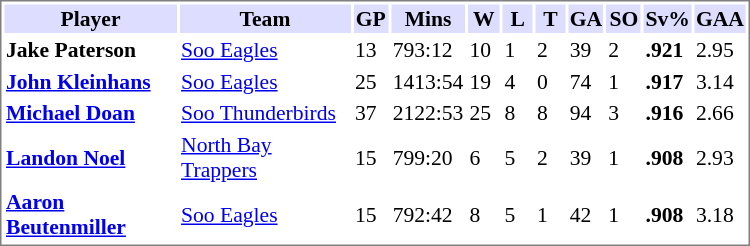<table cellpadding="0">
<tr align="left" style="vertical-align: top">
<td></td>
<td><br><table cellpadding="1" width="500px" style="font-size: 90%; border: 1px solid gray;">
<tr>
<th bgcolor="#DDDDFF" width="27.5%">Player</th>
<th bgcolor="#DDDDFF" width="27.5%">Team</th>
<th bgcolor="#DDDDFF" width="5%">GP</th>
<th bgcolor="#DDDDFF" width="5%">Mins</th>
<th bgcolor="#DDDDFF" width="5%">W</th>
<th bgcolor="#DDDDFF" width="5%">L</th>
<th bgcolor="#DDDDFF" width="5%">T</th>
<th bgcolor="#DDDDFF" width="5%">GA</th>
<th bgcolor="#DDDDFF" width="5%">SO</th>
<th bgcolor="#DDDDFF" width="5%">Sv%</th>
<th bgcolor="#DDDDFF" width="5%">GAA</th>
</tr>
<tr>
<td><strong>Jake Paterson</strong></td>
<td><a href='#'>Soo Eagles</a></td>
<td>13</td>
<td>793:12</td>
<td>10</td>
<td>1</td>
<td>2</td>
<td>39</td>
<td>2</td>
<td><strong>.921</strong></td>
<td>2.95</td>
</tr>
<tr>
<td><strong><a href='#'>John Kleinhans</a></strong></td>
<td><a href='#'>Soo Eagles</a></td>
<td>25</td>
<td>1413:54</td>
<td>19</td>
<td>4</td>
<td>0</td>
<td>74</td>
<td>1</td>
<td><strong>.917</strong></td>
<td>3.14</td>
</tr>
<tr>
<td><strong><a href='#'>Michael Doan</a></strong></td>
<td><a href='#'>Soo Thunderbirds</a></td>
<td>37</td>
<td>2122:53</td>
<td>25</td>
<td>8</td>
<td>8</td>
<td>94</td>
<td>3</td>
<td><strong>.916</strong></td>
<td>2.66</td>
</tr>
<tr>
<td><strong><a href='#'>Landon Noel</a></strong></td>
<td><a href='#'>North Bay Trappers</a></td>
<td>15</td>
<td>799:20</td>
<td>6</td>
<td>5</td>
<td>2</td>
<td>39</td>
<td>1</td>
<td><strong>.908</strong></td>
<td>2.93</td>
</tr>
<tr>
<td><strong><a href='#'>Aaron Beutenmiller</a></strong></td>
<td><a href='#'>Soo Eagles</a></td>
<td>15</td>
<td>792:42</td>
<td>8</td>
<td>5</td>
<td>1</td>
<td>42</td>
<td>1</td>
<td><strong>.908</strong></td>
<td>3.18</td>
</tr>
</table>
</td>
</tr>
</table>
